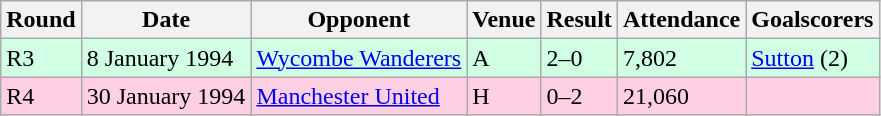<table class="wikitable">
<tr>
<th>Round</th>
<th>Date</th>
<th>Opponent</th>
<th>Venue</th>
<th>Result</th>
<th>Attendance</th>
<th>Goalscorers</th>
</tr>
<tr style="background-color: #d0ffe3;">
<td>R3</td>
<td>8 January 1994</td>
<td><a href='#'>Wycombe Wanderers</a></td>
<td>A</td>
<td>2–0</td>
<td>7,802</td>
<td><a href='#'>Sutton</a> (2)</td>
</tr>
<tr style="background-color: #ffd0e3;">
<td>R4</td>
<td>30 January 1994</td>
<td><a href='#'>Manchester United</a></td>
<td>H</td>
<td>0–2</td>
<td>21,060</td>
<td></td>
</tr>
</table>
